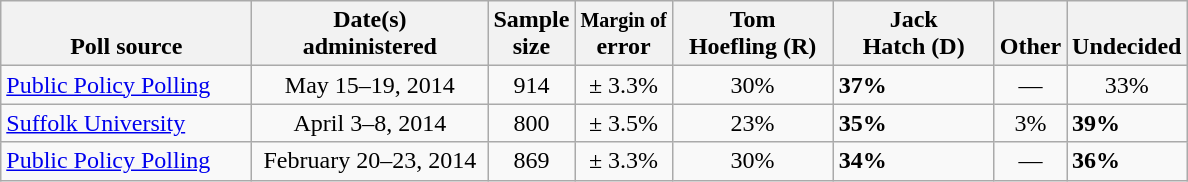<table class="wikitable">
<tr valign= bottom>
<th style="width:160px;">Poll source</th>
<th style="width:150px;">Date(s)<br>administered</th>
<th class=small>Sample<br>size</th>
<th class=small><small>Margin of</small><br>error</th>
<th style="width:100px;">Tom<br>Hoefling (R)</th>
<th style="width:100px;">Jack<br>Hatch (D)</th>
<th style="width:40px;">Other</th>
<th style="width:40px;">Undecided</th>
</tr>
<tr>
<td><a href='#'>Public Policy Polling</a></td>
<td align=center>May 15–19, 2014</td>
<td align=center>914</td>
<td align=center>± 3.3%</td>
<td align=center>30%</td>
<td><strong>37%</strong></td>
<td align=center>—</td>
<td align=center>33%</td>
</tr>
<tr>
<td><a href='#'>Suffolk University</a></td>
<td align=center>April 3–8, 2014</td>
<td align=center>800</td>
<td align=center>± 3.5%</td>
<td align=center>23%</td>
<td><strong>35%</strong></td>
<td align=center>3%</td>
<td><strong>39%</strong></td>
</tr>
<tr>
<td><a href='#'>Public Policy Polling</a></td>
<td align=center>February 20–23, 2014</td>
<td align=center>869</td>
<td align=center>± 3.3%</td>
<td align=center>30%</td>
<td><strong>34%</strong></td>
<td align=center>—</td>
<td><strong>36%</strong></td>
</tr>
</table>
